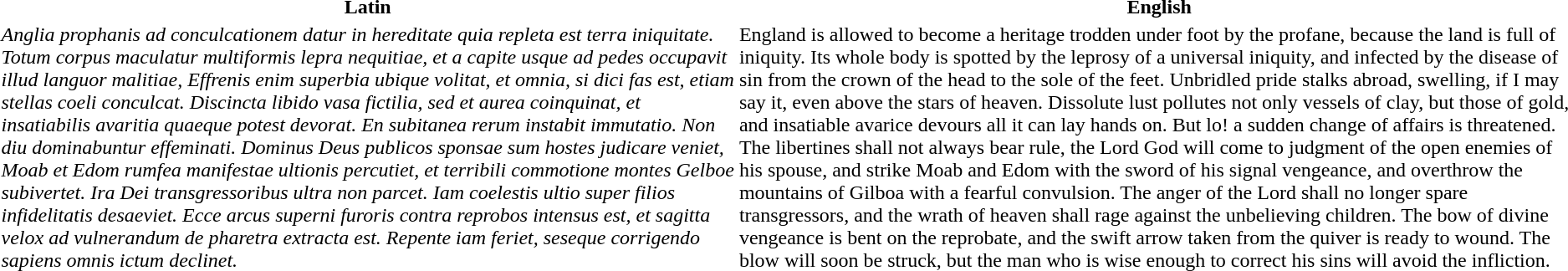<table>
<tr>
<th>Latin</th>
<th>English</th>
</tr>
<tr>
<td><em>Anglia prophanis ad conculcationem datur in hereditate quia repleta est terra iniquitate. Totum corpus maculatur multiformis lepra nequitiae, et a capite usque ad pedes occupavit illud languor malitiae, Effrenis enim superbia ubique volitat, et omnia, si dici fas est, etiam stellas coeli conculcat. Discincta libido vasa fictilia, sed et aurea coinquinat, et insatiabilis avaritia quaeque potest devorat. En subitanea rerum instabit immutatio. Non diu dominabuntur effeminati. Dominus Deus publicos sponsae sum hostes judicare veniet, Moab et Edom rumfea manifestae ultionis percutiet, et terribili commotione montes Gelboe subivertet. Ira Dei transgressoribus ultra non parcet. Iam coelestis ultio super filios infidelitatis desaeviet. Ecce arcus superni furoris contra reprobos intensus est, et sagitta velox ad vulnerandum de pharetra extracta est. Repente iam feriet, seseque corrigendo sapiens omnis ictum declinet.</em></td>
<td>England is allowed to become a heritage trodden under foot by the profane, because the land is full of iniquity. Its whole body is spotted by the leprosy of a universal iniquity, and infected by the disease of sin from the crown of the head to the sole of the feet. Unbridled pride stalks abroad, swelling, if I may say it, even above the stars of heaven. Dissolute lust pollutes not only vessels of clay, but those of gold, and insatiable avarice devours all it can lay hands on. But lo! a sudden change of affairs is threatened. The libertines shall not always bear rule, the Lord God will come to judgment of the open enemies of his spouse, and strike Moab and Edom with the sword of his signal vengeance, and overthrow the mountains of Gilboa with a fearful convulsion. The anger of the Lord shall no longer spare transgressors, and the wrath of heaven shall rage against the unbelieving children. The bow of divine vengeance is bent on the reprobate, and the swift arrow taken from the quiver is ready to wound. The blow will soon be struck, but the man who is wise enough to correct his sins will avoid the infliction.</td>
</tr>
</table>
